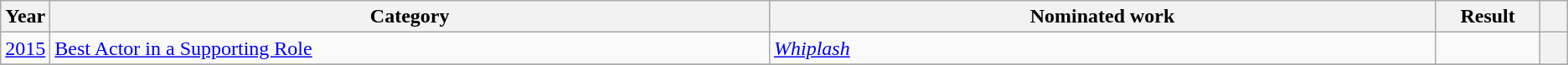<table class=wikitable>
<tr>
<th scope="col" style="width:1em;">Year</th>
<th scope="col" style="width:39em;">Category</th>
<th scope="col" style="width:36em;">Nominated work</th>
<th scope="col" style="width:5em;">Result</th>
<th scope="col" style="width:1em;"></th>
</tr>
<tr>
<td><a href='#'>2015</a></td>
<td><a href='#'>Best Actor in a Supporting Role</a></td>
<td><em><a href='#'>Whiplash</a></em></td>
<td></td>
<th align=center></th>
</tr>
<tr>
</tr>
</table>
